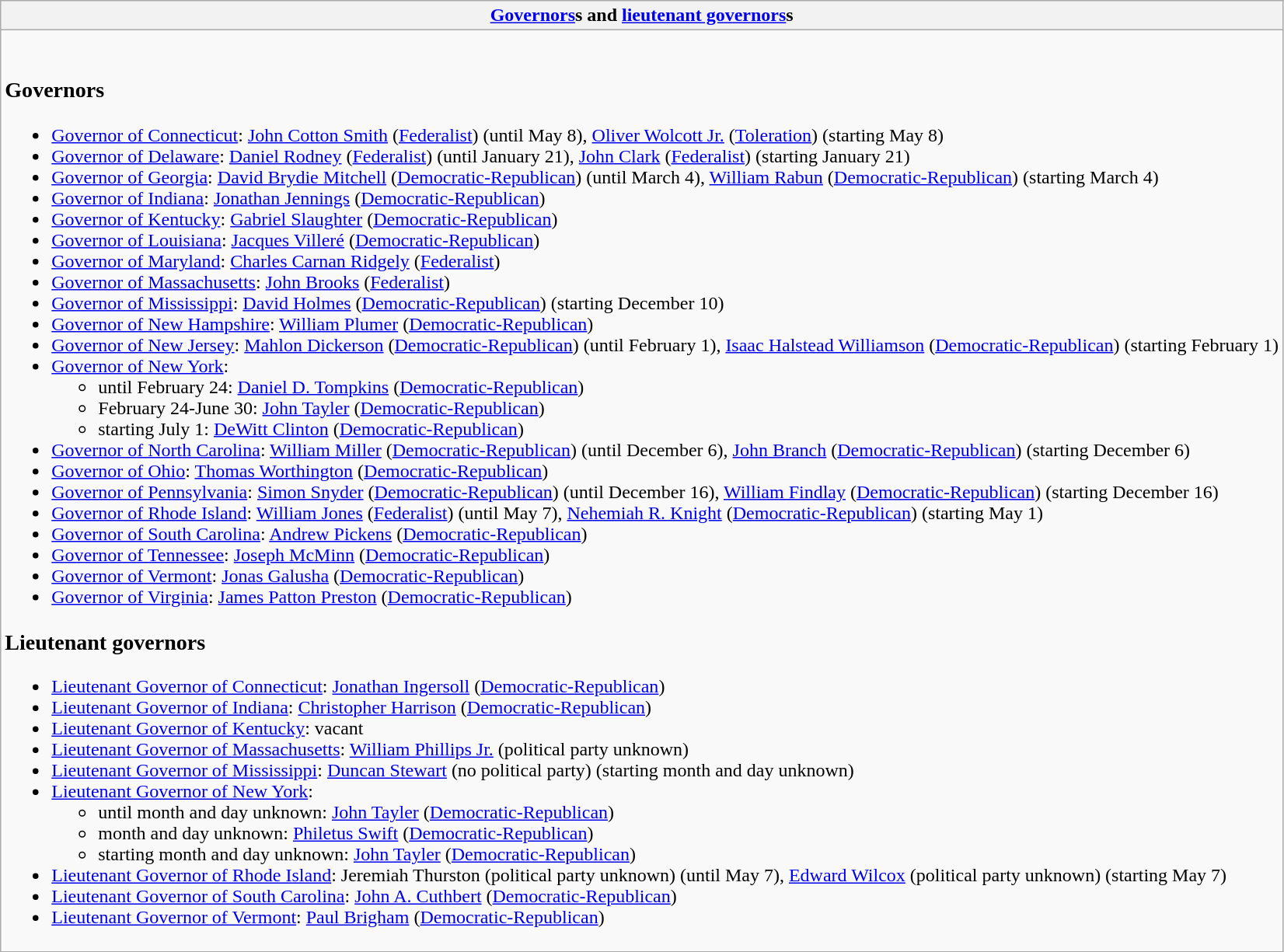<table class="wikitable collapsible collapsed">
<tr>
<th><a href='#'>Governors</a>s and <a href='#'>lieutenant governors</a>s</th>
</tr>
<tr>
<td><br><h3>Governors</h3><ul><li><a href='#'>Governor of Connecticut</a>: <a href='#'>John Cotton Smith</a> (<a href='#'>Federalist</a>) (until May 8), <a href='#'>Oliver Wolcott Jr.</a> (<a href='#'>Toleration</a>) (starting May 8)</li><li><a href='#'>Governor of Delaware</a>: <a href='#'>Daniel Rodney</a> (<a href='#'>Federalist</a>) (until January 21), <a href='#'>John Clark</a> (<a href='#'>Federalist</a>) (starting January 21)</li><li><a href='#'>Governor of Georgia</a>: <a href='#'>David Brydie Mitchell</a> (<a href='#'>Democratic-Republican</a>) (until March 4), <a href='#'>William Rabun</a> (<a href='#'>Democratic-Republican</a>) (starting March 4)</li><li><a href='#'>Governor of Indiana</a>: <a href='#'>Jonathan Jennings</a> (<a href='#'>Democratic-Republican</a>)</li><li><a href='#'>Governor of Kentucky</a>: <a href='#'>Gabriel Slaughter</a> (<a href='#'>Democratic-Republican</a>)</li><li><a href='#'>Governor of Louisiana</a>: <a href='#'>Jacques Villeré</a> (<a href='#'>Democratic-Republican</a>)</li><li><a href='#'>Governor of Maryland</a>: <a href='#'>Charles Carnan Ridgely</a> (<a href='#'>Federalist</a>)</li><li><a href='#'>Governor of Massachusetts</a>: <a href='#'>John Brooks</a> (<a href='#'>Federalist</a>)</li><li><a href='#'>Governor of Mississippi</a>: <a href='#'>David Holmes</a> (<a href='#'>Democratic-Republican</a>) (starting December 10)</li><li><a href='#'>Governor of New Hampshire</a>: <a href='#'>William Plumer</a> (<a href='#'>Democratic-Republican</a>)</li><li><a href='#'>Governor of New Jersey</a>: <a href='#'>Mahlon Dickerson</a> (<a href='#'>Democratic-Republican</a>) (until February 1), <a href='#'>Isaac Halstead Williamson</a> (<a href='#'>Democratic-Republican</a>) (starting February 1)</li><li><a href='#'>Governor of New York</a>:<ul><li>until February 24: <a href='#'>Daniel D. Tompkins</a> (<a href='#'>Democratic-Republican</a>)</li><li>February 24-June 30: <a href='#'>John Tayler</a> (<a href='#'>Democratic-Republican</a>)</li><li>starting July 1: <a href='#'>DeWitt Clinton</a> (<a href='#'>Democratic-Republican</a>)</li></ul></li><li><a href='#'>Governor of North Carolina</a>: <a href='#'>William Miller</a> (<a href='#'>Democratic-Republican</a>) (until December 6), <a href='#'>John Branch</a> (<a href='#'>Democratic-Republican</a>) (starting December 6)</li><li><a href='#'>Governor of Ohio</a>: <a href='#'>Thomas Worthington</a> (<a href='#'>Democratic-Republican</a>)</li><li><a href='#'>Governor of Pennsylvania</a>: <a href='#'>Simon Snyder</a> (<a href='#'>Democratic-Republican</a>) (until December 16), <a href='#'>William Findlay</a> (<a href='#'>Democratic-Republican</a>) (starting December 16)</li><li><a href='#'>Governor of Rhode Island</a>: <a href='#'>William Jones</a> (<a href='#'>Federalist</a>) (until May 7), <a href='#'>Nehemiah R. Knight</a> (<a href='#'>Democratic-Republican</a>) (starting May 1)</li><li><a href='#'>Governor of South Carolina</a>: <a href='#'>Andrew Pickens</a> (<a href='#'>Democratic-Republican</a>)</li><li><a href='#'>Governor of Tennessee</a>: <a href='#'>Joseph McMinn</a> (<a href='#'>Democratic-Republican</a>)</li><li><a href='#'>Governor of Vermont</a>: <a href='#'>Jonas Galusha</a> (<a href='#'>Democratic-Republican</a>)</li><li><a href='#'>Governor of Virginia</a>: <a href='#'>James Patton Preston</a> (<a href='#'>Democratic-Republican</a>)</li></ul><h3>Lieutenant governors</h3><ul><li><a href='#'>Lieutenant Governor of Connecticut</a>: <a href='#'>Jonathan Ingersoll</a> (<a href='#'>Democratic-Republican</a>)</li><li><a href='#'>Lieutenant Governor of Indiana</a>: <a href='#'>Christopher Harrison</a> (<a href='#'>Democratic-Republican</a>)</li><li><a href='#'>Lieutenant Governor of Kentucky</a>: vacant</li><li><a href='#'>Lieutenant Governor of Massachusetts</a>: <a href='#'>William Phillips Jr.</a> (political party unknown)</li><li><a href='#'>Lieutenant Governor of Mississippi</a>: <a href='#'>Duncan Stewart</a> (no political party) (starting month and day unknown)</li><li><a href='#'>Lieutenant Governor of New York</a>:<ul><li>until month and day unknown: <a href='#'>John Tayler</a> (<a href='#'>Democratic-Republican</a>)</li><li>month and day unknown: <a href='#'>Philetus Swift</a> (<a href='#'>Democratic-Republican</a>)</li><li>starting month and day unknown: <a href='#'>John Tayler</a> (<a href='#'>Democratic-Republican</a>)</li></ul></li><li><a href='#'>Lieutenant Governor of Rhode Island</a>: Jeremiah Thurston (political party unknown) (until May 7), <a href='#'>Edward Wilcox</a> (political party unknown) (starting May 7)</li><li><a href='#'>Lieutenant Governor of South Carolina</a>: <a href='#'>John A. Cuthbert</a> (<a href='#'>Democratic-Republican</a>)</li><li><a href='#'>Lieutenant Governor of Vermont</a>: <a href='#'>Paul Brigham</a> (<a href='#'>Democratic-Republican</a>)</li></ul></td>
</tr>
</table>
